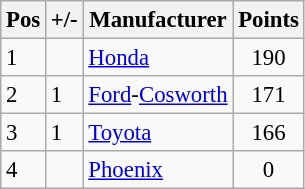<table class="wikitable" style="font-size: 95%;">
<tr>
<th>Pos</th>
<th>+/-</th>
<th>Manufacturer</th>
<th>Points</th>
</tr>
<tr>
<td>1</td>
<td align="left"></td>
<td> <a href='#'>Honda</a></td>
<td align="center">190</td>
</tr>
<tr>
<td>2</td>
<td align="left"> 1</td>
<td> <a href='#'>Ford</a>-<a href='#'>Cosworth</a></td>
<td align="center">171</td>
</tr>
<tr>
<td>3</td>
<td align="left"> 1</td>
<td> <a href='#'>Toyota</a></td>
<td align="center">166</td>
</tr>
<tr>
<td>4</td>
<td align="left"></td>
<td> <a href='#'>Phoenix</a></td>
<td align="center">0</td>
</tr>
</table>
